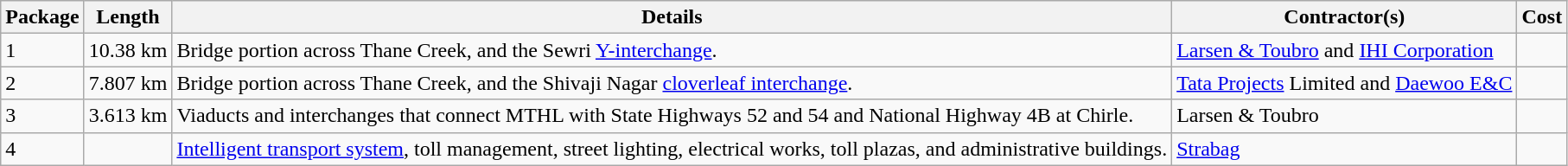<table class="wikitable">
<tr>
<th>Package</th>
<th>Length</th>
<th>Details</th>
<th>Contractor(s)</th>
<th>Cost</th>
</tr>
<tr>
<td>1</td>
<td>10.38 km</td>
<td>Bridge portion across Thane Creek, and the Sewri <a href='#'>Y-interchange</a>.</td>
<td><a href='#'>Larsen & Toubro</a> and <a href='#'>IHI Corporation</a></td>
<td></td>
</tr>
<tr>
<td>2</td>
<td>7.807 km</td>
<td>Bridge portion across Thane Creek, and the Shivaji Nagar <a href='#'>cloverleaf interchange</a>.</td>
<td><a href='#'>Tata Projects</a> Limited and <a href='#'>Daewoo E&C</a></td>
<td></td>
</tr>
<tr>
<td>3</td>
<td>3.613 km</td>
<td>Viaducts and interchanges that connect MTHL with State Highways 52 and 54 and National Highway 4B at Chirle.</td>
<td>Larsen & Toubro</td>
<td></td>
</tr>
<tr>
<td>4</td>
<td></td>
<td><a href='#'>Intelligent transport system</a>, toll management, street lighting, electrical works, toll plazas, and administrative buildings.</td>
<td><a href='#'>Strabag</a></td>
<td></td>
</tr>
</table>
